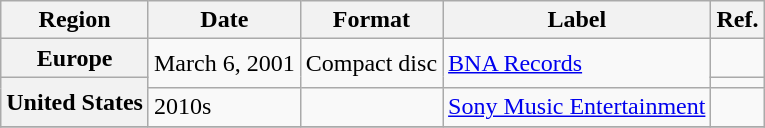<table class="wikitable plainrowheaders">
<tr>
<th scope="col">Region</th>
<th scope="col">Date</th>
<th scope="col">Format</th>
<th scope="col">Label</th>
<th scope="col">Ref.</th>
</tr>
<tr>
<th scope="row">Europe</th>
<td rowspan="2">March 6, 2001</td>
<td rowspan="2">Compact disc</td>
<td rowspan="2"><a href='#'>BNA Records</a></td>
<td></td>
</tr>
<tr>
<th scope="row" rowspan="2">United States</th>
<td></td>
</tr>
<tr>
<td>2010s</td>
<td></td>
<td><a href='#'>Sony Music Entertainment</a></td>
<td></td>
</tr>
<tr>
</tr>
</table>
